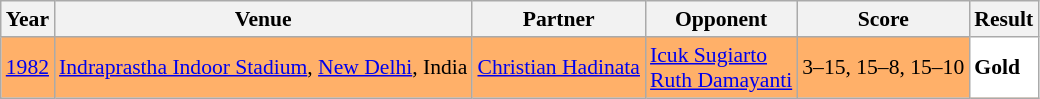<table class="sortable wikitable" style="font-size: 90%;">
<tr>
<th>Year</th>
<th>Venue</th>
<th>Partner</th>
<th>Opponent</th>
<th>Score</th>
<th>Result</th>
</tr>
<tr style="background:#FFB069">
<td align="center"><a href='#'>1982</a></td>
<td align="left"><a href='#'>Indraprastha Indoor Stadium</a>, <a href='#'>New Delhi</a>, India</td>
<td align="left"> <a href='#'>Christian Hadinata</a></td>
<td align="left"> <a href='#'>Icuk Sugiarto</a><br> <a href='#'>Ruth Damayanti</a></td>
<td align="left">3–15, 15–8, 15–10</td>
<td style="text-align:left; background:white"> <strong>Gold</strong></td>
</tr>
</table>
